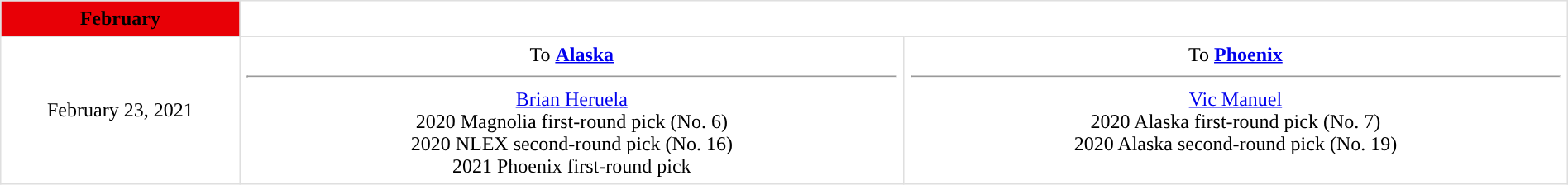<table border=1 style="border-collapse:collapse; text-align: center; width: 100%" bordercolor="#DFDFDF"  cellpadding="5">
<tr bgcolor="eeeeee">
<th style="background:#E80006; color:#000000; ">February</th>
</tr>
<tr>
<td style="width:12%">February 23, 2021</td>
<td style="width:33.3%" valign="top">To <strong><a href='#'>Alaska</a></strong><hr><a href='#'>Brian Heruela</a><br>2020 Magnolia first-round pick (No. 6)<br>2020 NLEX second-round pick (No. 16)<br>2021 Phoenix first-round pick</td>
<td style="width:33.3%" valign="top">To <strong><a href='#'>Phoenix</a></strong><hr><a href='#'>Vic Manuel</a><br>2020 Alaska first-round pick (No. 7)<br>2020 Alaska second-round pick (No. 19)</td>
</tr>
</table>
